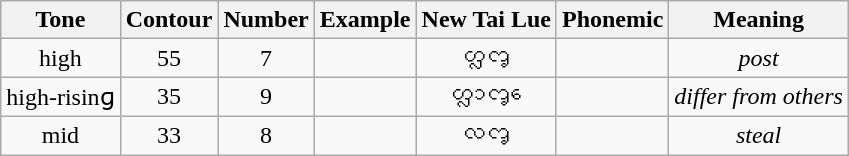<table class=wikitable style="text-align:center">
<tr>
<th>Tone</th>
<th>Contour</th>
<th>Number</th>
<th>Example</th>
<th>New Tai Lue</th>
<th>Phonemic</th>
<th>Meaning</th>
</tr>
<tr>
<td>high</td>
<td>55</td>
<td>7</td>
<td></td>
<td>ᦜᧅ</td>
<td></td>
<td><em>post</em></td>
</tr>
<tr>
<td>high-risinɡ</td>
<td>35</td>
<td>9</td>
<td></td>
<td>ᦜᦱᧅᧈ</td>
<td></td>
<td><em>differ from others</em></td>
</tr>
<tr>
<td>mid</td>
<td>33</td>
<td>8</td>
<td></td>
<td>ᦟᧅ</td>
<td></td>
<td><em>steal</em></td>
</tr>
</table>
